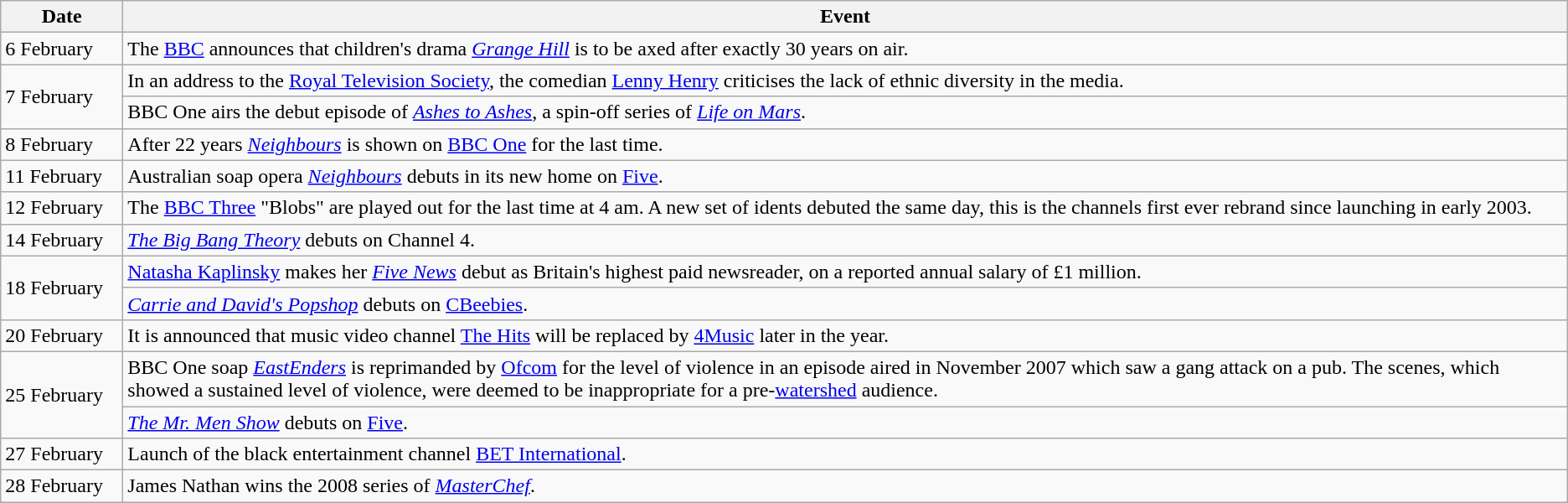<table class="wikitable">
<tr>
<th width=90>Date</th>
<th>Event</th>
</tr>
<tr>
<td>6 February</td>
<td>The <a href='#'>BBC</a> announces that children's drama <em><a href='#'>Grange Hill</a></em> is to be axed after exactly 30 years on air.</td>
</tr>
<tr>
<td rowspan=2>7 February</td>
<td>In an address to the <a href='#'>Royal Television Society</a>, the comedian <a href='#'>Lenny Henry</a> criticises the lack of ethnic diversity in the media.</td>
</tr>
<tr>
<td>BBC One airs the debut episode of <em><a href='#'>Ashes to Ashes</a></em>, a spin-off series of <em><a href='#'>Life on Mars</a></em>.</td>
</tr>
<tr>
<td>8 February</td>
<td>After 22 years <em><a href='#'>Neighbours</a></em> is shown on <a href='#'>BBC One</a> for the last time.</td>
</tr>
<tr>
<td>11 February</td>
<td>Australian soap opera <em><a href='#'>Neighbours</a></em> debuts in its new home on <a href='#'>Five</a>.</td>
</tr>
<tr>
<td>12 February</td>
<td>The <a href='#'>BBC Three</a> "Blobs" are played out for the last time at 4 am. A new set of idents debuted the same day, this is the channels first ever rebrand since launching in early 2003.</td>
</tr>
<tr>
<td>14 February</td>
<td><em><a href='#'>The Big Bang Theory</a></em> debuts on Channel 4.</td>
</tr>
<tr>
<td rowspan=2>18 February</td>
<td><a href='#'>Natasha Kaplinsky</a> makes her <em><a href='#'>Five News</a></em> debut as Britain's highest paid newsreader, on a reported annual salary of £1 million.</td>
</tr>
<tr>
<td><em><a href='#'>Carrie and David's Popshop</a></em> debuts on <a href='#'>CBeebies</a>.</td>
</tr>
<tr>
<td>20 February</td>
<td>It is announced that music video channel <a href='#'>The Hits</a> will be replaced by <a href='#'>4Music</a> later in the year.</td>
</tr>
<tr>
<td rowspan=2>25 February</td>
<td>BBC One soap <em><a href='#'>EastEnders</a></em> is reprimanded by <a href='#'>Ofcom</a> for the level of violence in an episode aired in November 2007 which saw a gang attack on a pub. The scenes, which showed a sustained level of violence, were deemed to be inappropriate for a pre-<a href='#'>watershed</a> audience.</td>
</tr>
<tr>
<td><em><a href='#'>The Mr. Men Show</a></em> debuts on <a href='#'>Five</a>.</td>
</tr>
<tr>
<td>27 February</td>
<td>Launch of the black entertainment channel <a href='#'>BET International</a>.</td>
</tr>
<tr>
<td>28 February</td>
<td>James Nathan wins the 2008 series of <em><a href='#'>MasterChef</a></em>.</td>
</tr>
</table>
